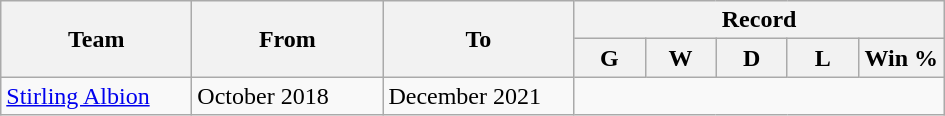<table class="wikitable" style="text-align: center">
<tr>
<th rowspan=2! width=120>Team</th>
<th rowspan=2! width=120>From</th>
<th rowspan=2! width=120>To</th>
<th colspan="5">Record</th>
</tr>
<tr>
<th width=40>G</th>
<th width=40>W</th>
<th width=40>D</th>
<th width=40>L</th>
<th width=50>Win %</th>
</tr>
<tr>
<td align=left><a href='#'>Stirling Albion</a></td>
<td align=left>October 2018</td>
<td align=left>December 2021<br></td>
</tr>
</table>
